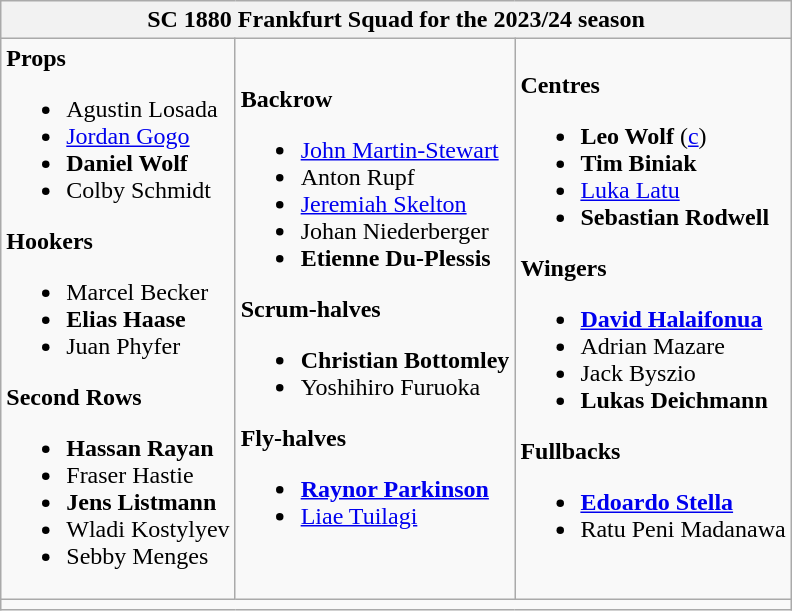<table class="wikitable">
<tr>
<th colspan="3">SC 1880 Frankfurt Squad for the 2023/24 season</th>
</tr>
<tr>
<td><strong>Props</strong><br><ul><li> Agustin Losada</li><li> <a href='#'>Jordan Gogo</a></li><li> <strong>Daniel Wolf</strong></li><li> Colby Schmidt</li></ul><strong>Hookers</strong><ul><li> Marcel Becker</li><li> <strong>Elias Haase</strong></li><li> Juan Phyfer</li></ul><strong>Second Rows</strong><ul><li> <strong>Hassan Rayan</strong></li><li> Fraser Hastie</li><li> <strong>Jens Listmann</strong></li><li> Wladi Kostylyev</li><li> Sebby Menges</li></ul></td>
<td><strong>Backrow</strong><br><ul><li> <a href='#'>John Martin-Stewart</a></li><li> Anton Rupf</li><li> <a href='#'>Jeremiah Skelton</a></li><li> Johan Niederberger</li><li> <strong>Etienne Du-Plessis</strong></li></ul><strong>Scrum-halves</strong><ul><li> <strong>Christian Bottomley</strong></li><li> Yoshihiro Furuoka</li></ul><strong>Fly-halves</strong><ul><li> <strong><a href='#'>Raynor Parkinson</a></strong></li><li> <a href='#'>Liae Tuilagi</a></li></ul></td>
<td><strong>Centres</strong><br><ul><li> <strong>Leo Wolf</strong> (<a href='#'>c</a>)</li><li> <strong>Tim Biniak</strong></li><li> <a href='#'>Luka Latu</a></li><li> <strong>Sebastian Rodwell</strong></li></ul><strong>Wingers</strong><ul><li> <strong><a href='#'>David Halaifonua</a></strong></li><li> Adrian Mazare</li><li> Jack Byszio</li><li> <strong>Lukas Deichmann</strong></li></ul><strong>Fullbacks</strong><ul><li> <strong><a href='#'>Edoardo Stella</a></strong></li><li> Ratu Peni Madanawa</li></ul></td>
</tr>
<tr>
<td colspan="3"></td>
</tr>
</table>
